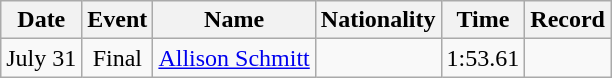<table class=wikitable style=text-align:center>
<tr>
<th>Date</th>
<th>Event</th>
<th>Name</th>
<th>Nationality</th>
<th>Time</th>
<th>Record</th>
</tr>
<tr>
<td>July 31</td>
<td>Final</td>
<td align=left><a href='#'>Allison Schmitt</a></td>
<td align=left></td>
<td>1:53.61</td>
<td></td>
</tr>
</table>
